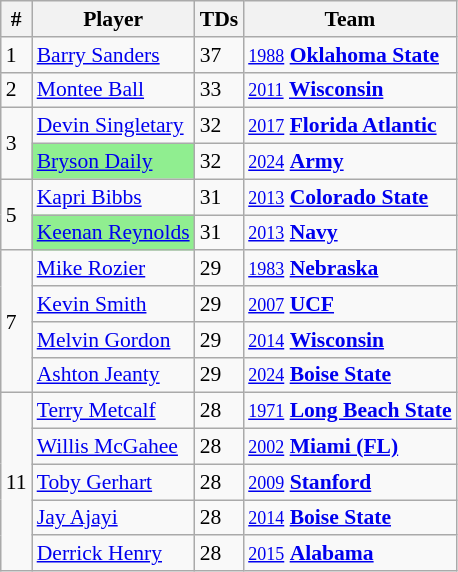<table class="wikitable" style="font-size:90%; white-space: nowrap;">
<tr>
<th>#</th>
<th>Player</th>
<th>TDs</th>
<th>Team</th>
</tr>
<tr>
<td>1</td>
<td><a href='#'>Barry Sanders</a></td>
<td>37</td>
<td><small><a href='#'>1988</a></small> <strong><a href='#'>Oklahoma State</a></strong></td>
</tr>
<tr>
<td>2</td>
<td><a href='#'>Montee Ball</a></td>
<td>33</td>
<td><small><a href='#'>2011</a></small> <strong><a href='#'>Wisconsin</a></strong></td>
</tr>
<tr>
<td rowspan=2>3</td>
<td><a href='#'>Devin Singletary</a></td>
<td>32</td>
<td><small><a href='#'>2017</a></small> <strong><a href='#'>Florida Atlantic</a></strong></td>
</tr>
<tr>
<td bgcolor=lightgreen><a href='#'>Bryson Daily</a></td>
<td>32</td>
<td><small><a href='#'>2024</a></small> <strong><a href='#'>Army</a></strong></td>
</tr>
<tr>
<td rowspan=2>5</td>
<td><a href='#'>Kapri Bibbs</a></td>
<td>31</td>
<td><small><a href='#'>2013</a></small> <strong><a href='#'>Colorado State</a></strong></td>
</tr>
<tr>
<td bgcolor=lightgreen><a href='#'>Keenan Reynolds</a></td>
<td>31</td>
<td><small><a href='#'>2013</a></small> <strong><a href='#'>Navy</a></strong></td>
</tr>
<tr>
<td rowspan=4>7</td>
<td><a href='#'>Mike Rozier</a></td>
<td>29</td>
<td><small><a href='#'>1983</a></small> <strong><a href='#'>Nebraska</a></strong></td>
</tr>
<tr>
<td><a href='#'>Kevin Smith</a></td>
<td>29</td>
<td><small><a href='#'>2007</a></small> <strong><a href='#'>UCF</a></strong></td>
</tr>
<tr>
<td><a href='#'>Melvin Gordon</a></td>
<td>29</td>
<td><small><a href='#'>2014</a></small> <strong><a href='#'>Wisconsin</a></strong></td>
</tr>
<tr>
<td><a href='#'>Ashton Jeanty</a></td>
<td>29</td>
<td><small><a href='#'>2024</a></small> <strong><a href='#'>Boise State</a></strong></td>
</tr>
<tr>
<td rowspan=5>11</td>
<td><a href='#'>Terry Metcalf</a></td>
<td>28</td>
<td><small><a href='#'>1971</a></small> <strong><a href='#'>Long Beach State</a></strong></td>
</tr>
<tr>
<td><a href='#'>Willis McGahee</a></td>
<td>28</td>
<td><small><a href='#'>2002</a></small> <strong><a href='#'>Miami (FL)</a></strong></td>
</tr>
<tr>
<td><a href='#'>Toby Gerhart</a></td>
<td>28</td>
<td><small><a href='#'>2009</a></small> <strong><a href='#'>Stanford</a></strong></td>
</tr>
<tr>
<td><a href='#'>Jay Ajayi</a></td>
<td>28</td>
<td><small><a href='#'>2014</a></small> <strong><a href='#'>Boise State</a></strong></td>
</tr>
<tr>
<td><a href='#'>Derrick Henry</a></td>
<td>28</td>
<td><small><a href='#'>2015</a></small> <strong><a href='#'>Alabama</a></strong></td>
</tr>
</table>
